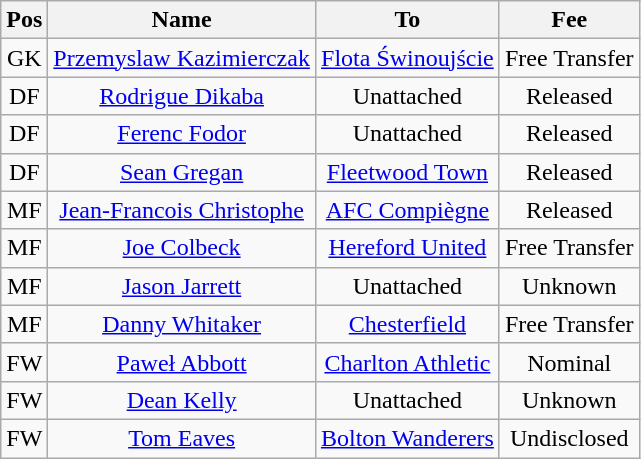<table class="wikitable" style="text-align:center;">
<tr>
<th>Pos</th>
<th>Name</th>
<th>To</th>
<th>Fee</th>
</tr>
<tr>
<td>GK</td>
<td><a href='#'>Przemyslaw Kazimierczak</a></td>
<td><a href='#'>Flota Świnoujście</a></td>
<td>Free Transfer</td>
</tr>
<tr>
<td>DF</td>
<td><a href='#'>Rodrigue Dikaba</a></td>
<td>Unattached</td>
<td>Released</td>
</tr>
<tr>
<td>DF</td>
<td><a href='#'>Ferenc Fodor</a></td>
<td>Unattached</td>
<td>Released</td>
</tr>
<tr>
<td>DF</td>
<td><a href='#'>Sean Gregan</a></td>
<td><a href='#'>Fleetwood Town</a></td>
<td>Released</td>
</tr>
<tr>
<td>MF</td>
<td><a href='#'>Jean-Francois Christophe</a></td>
<td><a href='#'>AFC Compiègne</a></td>
<td>Released</td>
</tr>
<tr>
<td>MF</td>
<td><a href='#'>Joe Colbeck</a></td>
<td><a href='#'>Hereford United</a></td>
<td>Free Transfer</td>
</tr>
<tr>
<td>MF</td>
<td><a href='#'>Jason Jarrett</a></td>
<td>Unattached</td>
<td>Unknown</td>
</tr>
<tr>
<td>MF</td>
<td><a href='#'>Danny Whitaker</a></td>
<td><a href='#'>Chesterfield</a></td>
<td>Free Transfer</td>
</tr>
<tr>
<td>FW</td>
<td><a href='#'>Paweł Abbott</a></td>
<td><a href='#'>Charlton Athletic</a></td>
<td>Nominal</td>
</tr>
<tr>
<td>FW</td>
<td><a href='#'>Dean Kelly</a></td>
<td>Unattached</td>
<td>Unknown</td>
</tr>
<tr>
<td>FW</td>
<td><a href='#'>Tom Eaves</a></td>
<td><a href='#'>Bolton Wanderers</a></td>
<td>Undisclosed</td>
</tr>
</table>
